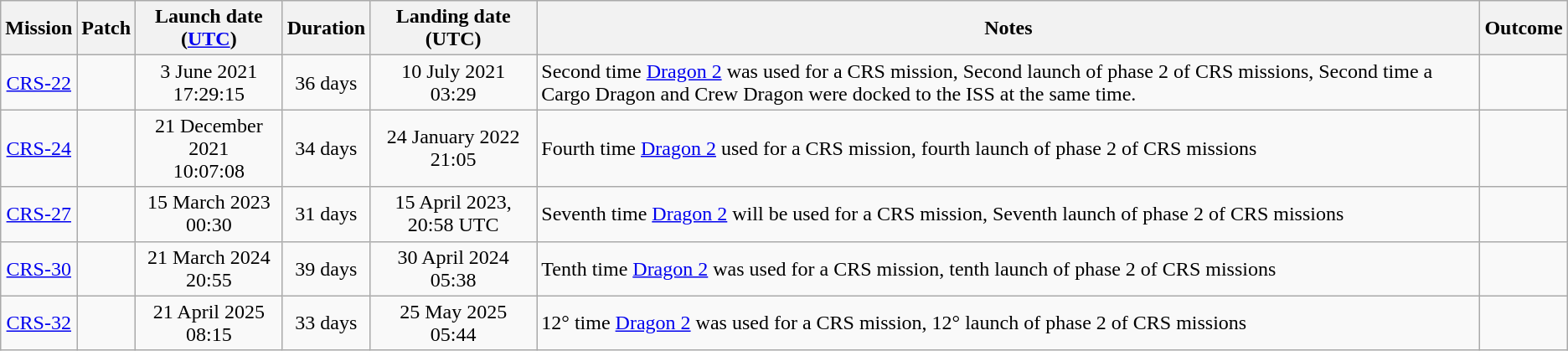<table class="wikitable sticky-header" style="text-align:center;">
<tr>
<th>Mission</th>
<th>Patch</th>
<th>Launch date (<a href='#'>UTC</a>)</th>
<th>Duration</th>
<th>Landing date (UTC)</th>
<th>Notes</th>
<th>Outcome</th>
</tr>
<tr>
<td><a href='#'>CRS-22</a></td>
<td></td>
<td>3 June 2021<br>17:29:15</td>
<td>36 days</td>
<td>10 July 2021<br>03:29</td>
<td style="text-align:left">Second time <a href='#'>Dragon 2</a> was used for a CRS mission, Second launch of phase 2 of CRS missions, Second time a Cargo Dragon and Crew Dragon were docked to the ISS at the same time.</td>
<td></td>
</tr>
<tr>
<td><a href='#'>CRS-24</a></td>
<td></td>
<td>21 December 2021<br>10:07:08</td>
<td>34 days</td>
<td>24 January 2022<br>21:05</td>
<td style="text-align:left">Fourth time <a href='#'>Dragon 2</a> used for a CRS mission, fourth launch of phase 2 of CRS missions</td>
<td></td>
</tr>
<tr>
<td><a href='#'>CRS-27</a></td>
<td></td>
<td>15 March 2023 00:30</td>
<td>31 days</td>
<td>15 April 2023, 20:58 UTC</td>
<td style="text-align:left">Seventh time <a href='#'>Dragon 2</a> will be used for a CRS mission, Seventh launch of phase 2 of CRS missions</td>
<td></td>
</tr>
<tr>
<td><a href='#'>CRS-30</a></td>
<td></td>
<td>21 March 2024 20:55</td>
<td>39 days</td>
<td>30 April 2024 05:38</td>
<td style="text-align:left">Tenth time <a href='#'>Dragon 2</a> was used for a CRS mission, tenth launch of phase 2 of CRS missions</td>
<td></td>
</tr>
<tr>
<td><a href='#'>CRS-32</a></td>
<td></td>
<td>21 April 2025 08:15</td>
<td>33 days</td>
<td>25 May 2025 05:44</td>
<td style="text-align:left">12° time <a href='#'>Dragon 2</a> was used for a CRS mission, 12° launch of phase 2 of CRS missions</td>
<td></td>
</tr>
</table>
